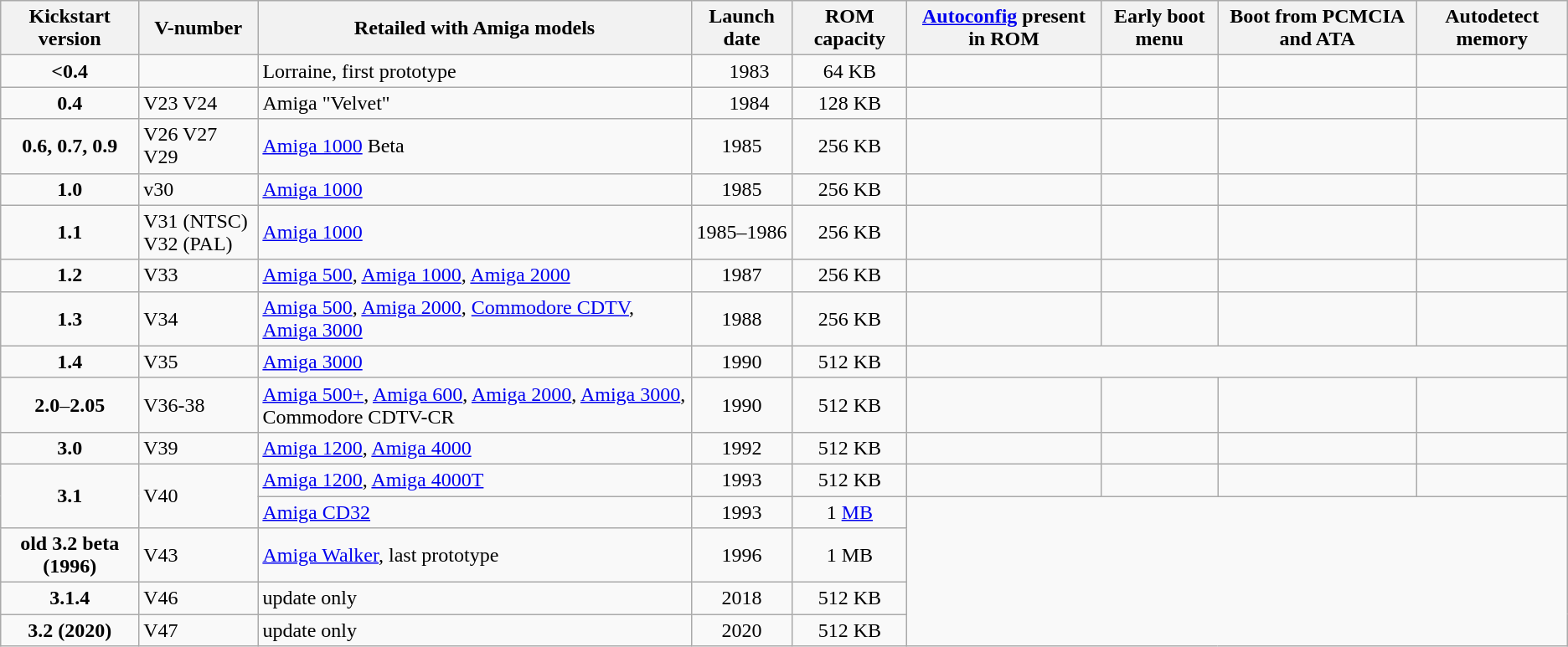<table class="wikitable" style="text-align:center">
<tr>
<th>Kickstart version</th>
<th>V-number</th>
<th>Retailed with Amiga models</th>
<th>Launch date</th>
<th>ROM capacity</th>
<th><a href='#'>Autoconfig</a> present in ROM</th>
<th>Early boot menu</th>
<th>Boot from PCMCIA and ATA</th>
<th>Autodetect memory</th>
</tr>
<tr>
<td><strong><0.4</strong></td>
<td align="left"><V24</td>
<td align="left">Lorraine, first prototype</td>
<td>   1983</td>
<td>64 KB</td>
<td></td>
<td></td>
<td></td>
<td></td>
</tr>
<tr>
<td><strong>0.4</strong></td>
<td align="left">V23 V24</td>
<td align="left">Amiga "Velvet"</td>
<td>   1984</td>
<td>128 KB</td>
<td></td>
<td></td>
<td></td>
<td></td>
</tr>
<tr>
<td><strong>0.6, 0.7, 0.9</strong></td>
<td align="left">V26 V27 V29</td>
<td align="left"><a href='#'>Amiga 1000</a> Beta</td>
<td>1985</td>
<td>256 KB</td>
<td></td>
<td></td>
<td></td>
<td></td>
</tr>
<tr>
<td><strong>1.0</strong></td>
<td align="left">v30</td>
<td align="left"><a href='#'>Amiga 1000</a></td>
<td>1985</td>
<td>256 KB</td>
<td></td>
<td></td>
<td></td>
<td></td>
</tr>
<tr>
<td><strong>1.1</strong></td>
<td align="left">V31 (NTSC)<br>V32 (PAL)</td>
<td align="left"><a href='#'>Amiga 1000</a></td>
<td>1985–1986</td>
<td>256 KB</td>
<td></td>
<td></td>
<td></td>
<td></td>
</tr>
<tr>
<td><strong>1.2</strong></td>
<td align="left">V33</td>
<td align="left"><a href='#'>Amiga 500</a>, <a href='#'>Amiga 1000</a>, <a href='#'>Amiga 2000</a></td>
<td>1987</td>
<td>256 KB</td>
<td></td>
<td></td>
<td></td>
<td></td>
</tr>
<tr>
<td><strong>1.3</strong></td>
<td align="left">V34</td>
<td align="left"><a href='#'>Amiga 500</a>, <a href='#'>Amiga 2000</a>, <a href='#'>Commodore CDTV</a>, <a href='#'>Amiga 3000</a></td>
<td>1988</td>
<td>256 KB</td>
<td></td>
<td></td>
<td></td>
<td></td>
</tr>
<tr>
<td><strong>1.4</strong></td>
<td align="left">V35</td>
<td align="left"><a href='#'>Amiga 3000</a></td>
<td>1990</td>
<td>512 KB</td>
</tr>
<tr>
<td><strong>2.0</strong>–<strong>2.05</strong></td>
<td align="left">V36-38</td>
<td align="left"><a href='#'>Amiga 500+</a>, <a href='#'>Amiga 600</a>, <a href='#'>Amiga 2000</a>, <a href='#'>Amiga 3000</a>, Commodore CDTV-CR</td>
<td>1990</td>
<td>512 KB</td>
<td></td>
<td></td>
<td></td>
<td></td>
</tr>
<tr>
<td><strong>3.0</strong></td>
<td align="left">V39</td>
<td align="left"><a href='#'>Amiga 1200</a>, <a href='#'>Amiga 4000</a></td>
<td>1992</td>
<td>512 KB</td>
<td></td>
<td></td>
<td></td>
<td></td>
</tr>
<tr>
<td rowspan="2"><strong>3.1</strong></td>
<td align="left" rowspan="2">V40</td>
<td align="left"><a href='#'>Amiga 1200</a>, <a href='#'>Amiga 4000T</a></td>
<td>1993</td>
<td>512 KB</td>
<td></td>
<td></td>
<td></td>
<td></td>
</tr>
<tr>
<td align="left"><a href='#'>Amiga CD32</a></td>
<td>1993</td>
<td>1 <a href='#'>MB</a></td>
</tr>
<tr>
<td><strong>old 3.2 beta (1996)</strong></td>
<td align="left">V43</td>
<td align="left"><a href='#'>Amiga Walker</a>, last prototype</td>
<td>1996</td>
<td>1 MB</td>
</tr>
<tr>
<td><strong>3.1.4</strong></td>
<td align="left">V46</td>
<td align="left">update only</td>
<td>2018</td>
<td>512 KB</td>
</tr>
<tr>
<td><strong>3.2 (2020)</strong></td>
<td align="left">V47</td>
<td align="left">update only</td>
<td>2020</td>
<td>512 KB</td>
</tr>
</table>
